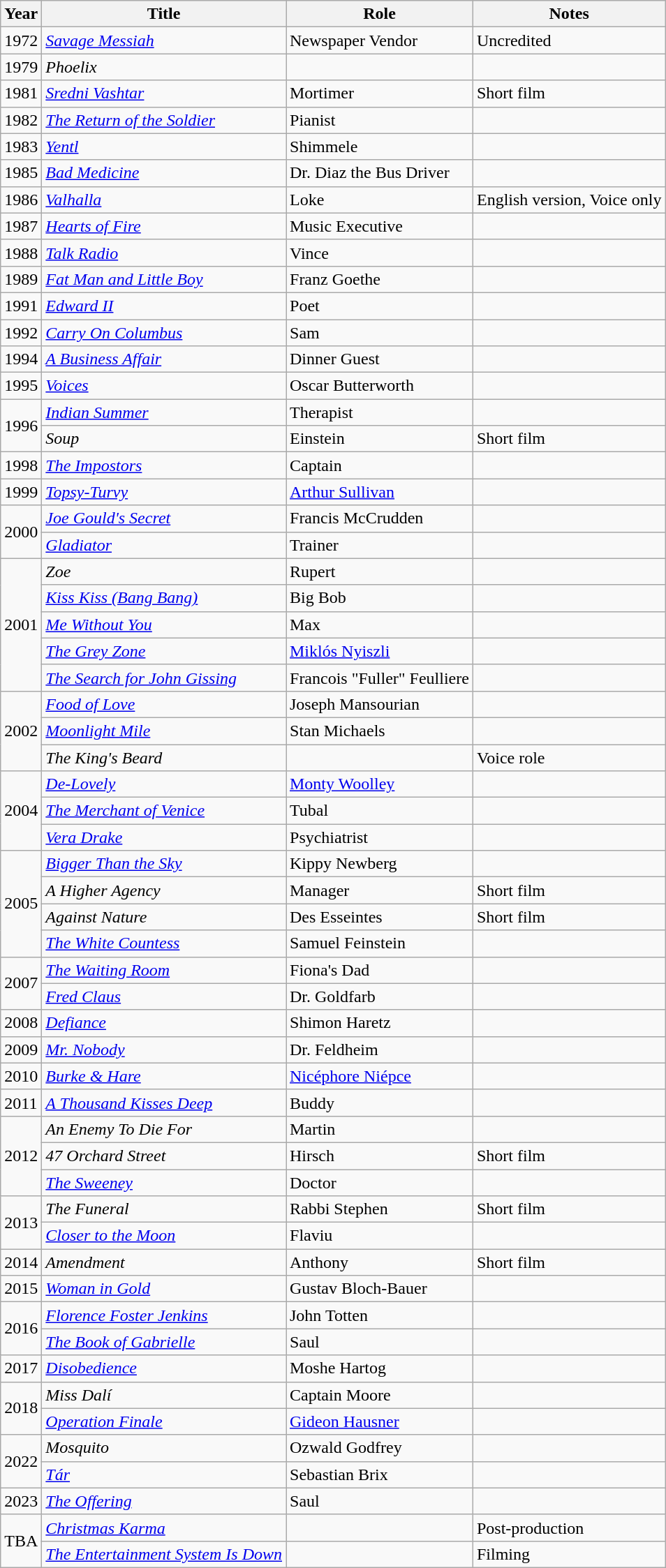<table class="wikitable sortable">
<tr>
<th>Year</th>
<th>Title</th>
<th>Role</th>
<th>Notes</th>
</tr>
<tr>
<td>1972</td>
<td><em><a href='#'>Savage Messiah</a></em></td>
<td>Newspaper Vendor</td>
<td>Uncredited</td>
</tr>
<tr>
<td>1979</td>
<td><em>Phoelix</em></td>
<td></td>
<td></td>
</tr>
<tr>
<td>1981</td>
<td><em><a href='#'>Sredni Vashtar</a></em></td>
<td>Mortimer</td>
<td>Short film</td>
</tr>
<tr>
<td>1982</td>
<td><em><a href='#'>The Return of the Soldier</a></em></td>
<td>Pianist</td>
<td></td>
</tr>
<tr>
<td>1983</td>
<td><em><a href='#'>Yentl</a></em></td>
<td>Shimmele</td>
<td></td>
</tr>
<tr>
<td>1985</td>
<td><em><a href='#'>Bad Medicine</a></em></td>
<td>Dr. Diaz the Bus Driver</td>
<td></td>
</tr>
<tr>
<td>1986</td>
<td><em><a href='#'>Valhalla</a></em></td>
<td>Loke</td>
<td>English version, Voice only</td>
</tr>
<tr>
<td>1987</td>
<td><em><a href='#'>Hearts of Fire</a></em></td>
<td>Music Executive</td>
<td></td>
</tr>
<tr>
<td>1988</td>
<td><em><a href='#'>Talk Radio</a></em></td>
<td>Vince</td>
<td></td>
</tr>
<tr>
<td>1989</td>
<td><em><a href='#'>Fat Man and Little Boy</a></em></td>
<td>Franz Goethe</td>
<td></td>
</tr>
<tr>
<td>1991</td>
<td><em><a href='#'>Edward II</a></em></td>
<td>Poet</td>
<td></td>
</tr>
<tr>
<td>1992</td>
<td><em><a href='#'>Carry On Columbus</a></em></td>
<td>Sam</td>
<td></td>
</tr>
<tr>
<td>1994</td>
<td><em><a href='#'>A Business Affair</a></em></td>
<td>Dinner Guest</td>
<td></td>
</tr>
<tr>
<td>1995</td>
<td><em><a href='#'>Voices</a></em></td>
<td>Oscar Butterworth</td>
<td></td>
</tr>
<tr>
<td rowspan="2">1996</td>
<td><em><a href='#'>Indian Summer</a></em></td>
<td>Therapist</td>
<td></td>
</tr>
<tr>
<td><em>Soup</em></td>
<td>Einstein</td>
<td>Short film</td>
</tr>
<tr>
<td>1998</td>
<td><em><a href='#'>The Impostors</a></em></td>
<td>Captain</td>
<td></td>
</tr>
<tr>
<td>1999</td>
<td><em><a href='#'>Topsy-Turvy</a></em></td>
<td><a href='#'>Arthur Sullivan</a></td>
<td></td>
</tr>
<tr>
<td rowspan="2">2000</td>
<td><em><a href='#'>Joe Gould's Secret</a></em></td>
<td>Francis McCrudden</td>
<td></td>
</tr>
<tr>
<td><em><a href='#'>Gladiator</a></em></td>
<td>Trainer</td>
<td></td>
</tr>
<tr>
<td rowspan="5">2001</td>
<td><em>Zoe</em></td>
<td>Rupert</td>
<td></td>
</tr>
<tr>
<td><em><a href='#'>Kiss Kiss (Bang Bang)</a></em></td>
<td>Big Bob</td>
<td></td>
</tr>
<tr>
<td><em><a href='#'>Me Without You</a></em></td>
<td>Max</td>
<td></td>
</tr>
<tr>
<td><em><a href='#'>The Grey Zone</a></em></td>
<td><a href='#'>Miklós Nyiszli</a></td>
<td></td>
</tr>
<tr>
<td><em><a href='#'>The Search for John Gissing</a></em></td>
<td>Francois "Fuller" Feulliere</td>
<td></td>
</tr>
<tr>
<td rowspan="3">2002</td>
<td><em><a href='#'>Food of Love</a></em></td>
<td>Joseph Mansourian</td>
<td></td>
</tr>
<tr>
<td><em><a href='#'>Moonlight Mile</a></em></td>
<td>Stan Michaels</td>
<td></td>
</tr>
<tr>
<td><em>The King's Beard</em></td>
<td></td>
<td>Voice role</td>
</tr>
<tr>
<td rowspan="3">2004</td>
<td><em><a href='#'>De-Lovely</a></em></td>
<td><a href='#'>Monty Woolley</a></td>
<td></td>
</tr>
<tr>
<td><em><a href='#'>The Merchant of Venice</a></em></td>
<td>Tubal</td>
<td></td>
</tr>
<tr>
<td><em><a href='#'>Vera Drake</a></em></td>
<td>Psychiatrist</td>
<td></td>
</tr>
<tr>
<td rowspan="4">2005</td>
<td><em><a href='#'>Bigger Than the Sky</a></em></td>
<td>Kippy Newberg</td>
<td></td>
</tr>
<tr>
<td><em>A Higher Agency</em></td>
<td>Manager</td>
<td>Short film</td>
</tr>
<tr>
<td><em>Against Nature</em></td>
<td>Des Esseintes</td>
<td>Short film</td>
</tr>
<tr>
<td><em><a href='#'>The White Countess</a></em></td>
<td>Samuel Feinstein</td>
<td></td>
</tr>
<tr>
<td rowspan="2">2007</td>
<td><em><a href='#'>The Waiting Room</a></em></td>
<td>Fiona's Dad</td>
<td></td>
</tr>
<tr>
<td><em><a href='#'>Fred Claus</a></em></td>
<td>Dr. Goldfarb</td>
<td></td>
</tr>
<tr>
<td>2008</td>
<td><em><a href='#'>Defiance</a></em></td>
<td>Shimon Haretz</td>
<td></td>
</tr>
<tr>
<td>2009</td>
<td><em><a href='#'>Mr. Nobody</a></em></td>
<td>Dr. Feldheim</td>
<td></td>
</tr>
<tr>
<td>2010</td>
<td><em><a href='#'>Burke & Hare</a></em></td>
<td><a href='#'>Nicéphore Niépce</a></td>
<td></td>
</tr>
<tr>
<td>2011</td>
<td><em><a href='#'>A Thousand Kisses Deep</a></em></td>
<td>Buddy</td>
<td></td>
</tr>
<tr>
<td rowspan="3">2012</td>
<td><em>An Enemy To Die For</em></td>
<td>Martin</td>
<td></td>
</tr>
<tr>
<td><em>47 Orchard Street</em></td>
<td>Hirsch</td>
<td>Short film</td>
</tr>
<tr>
<td><em><a href='#'>The Sweeney</a></em></td>
<td>Doctor</td>
<td></td>
</tr>
<tr>
<td rowspan="2">2013</td>
<td><em>The Funeral</em></td>
<td>Rabbi Stephen</td>
<td>Short film</td>
</tr>
<tr>
<td><em><a href='#'>Closer to the Moon</a></em></td>
<td>Flaviu</td>
<td></td>
</tr>
<tr>
<td>2014</td>
<td><em>Amendment</em></td>
<td>Anthony</td>
<td>Short film</td>
</tr>
<tr>
<td>2015</td>
<td><em><a href='#'>Woman in Gold</a></em></td>
<td>Gustav Bloch-Bauer</td>
<td></td>
</tr>
<tr>
<td rowspan="2">2016</td>
<td><em><a href='#'>Florence Foster Jenkins</a></em></td>
<td>John Totten</td>
<td></td>
</tr>
<tr>
<td><em><a href='#'>The Book of Gabrielle</a></em></td>
<td>Saul</td>
<td></td>
</tr>
<tr>
<td>2017</td>
<td><em><a href='#'>Disobedience</a></em></td>
<td>Moshe Hartog</td>
<td></td>
</tr>
<tr>
<td rowspan="2">2018</td>
<td><em>Miss Dalí</em></td>
<td>Captain Moore</td>
<td></td>
</tr>
<tr>
<td><em><a href='#'>Operation Finale</a></em></td>
<td><a href='#'>Gideon Hausner</a></td>
<td></td>
</tr>
<tr>
<td rowspan="2">2022</td>
<td><em>Mosquito</em></td>
<td>Ozwald Godfrey</td>
<td></td>
</tr>
<tr>
<td><em><a href='#'>Tár</a></em></td>
<td>Sebastian Brix</td>
<td></td>
</tr>
<tr>
<td>2023</td>
<td><em><a href='#'>The Offering</a></em></td>
<td>Saul</td>
<td></td>
</tr>
<tr>
<td rowspan="2">TBA</td>
<td><em><a href='#'>Christmas Karma</a></em></td>
<td></td>
<td>Post-production</td>
</tr>
<tr>
<td><em><a href='#'>The Entertainment System Is Down</a></em></td>
<td></td>
<td>Filming</td>
</tr>
</table>
